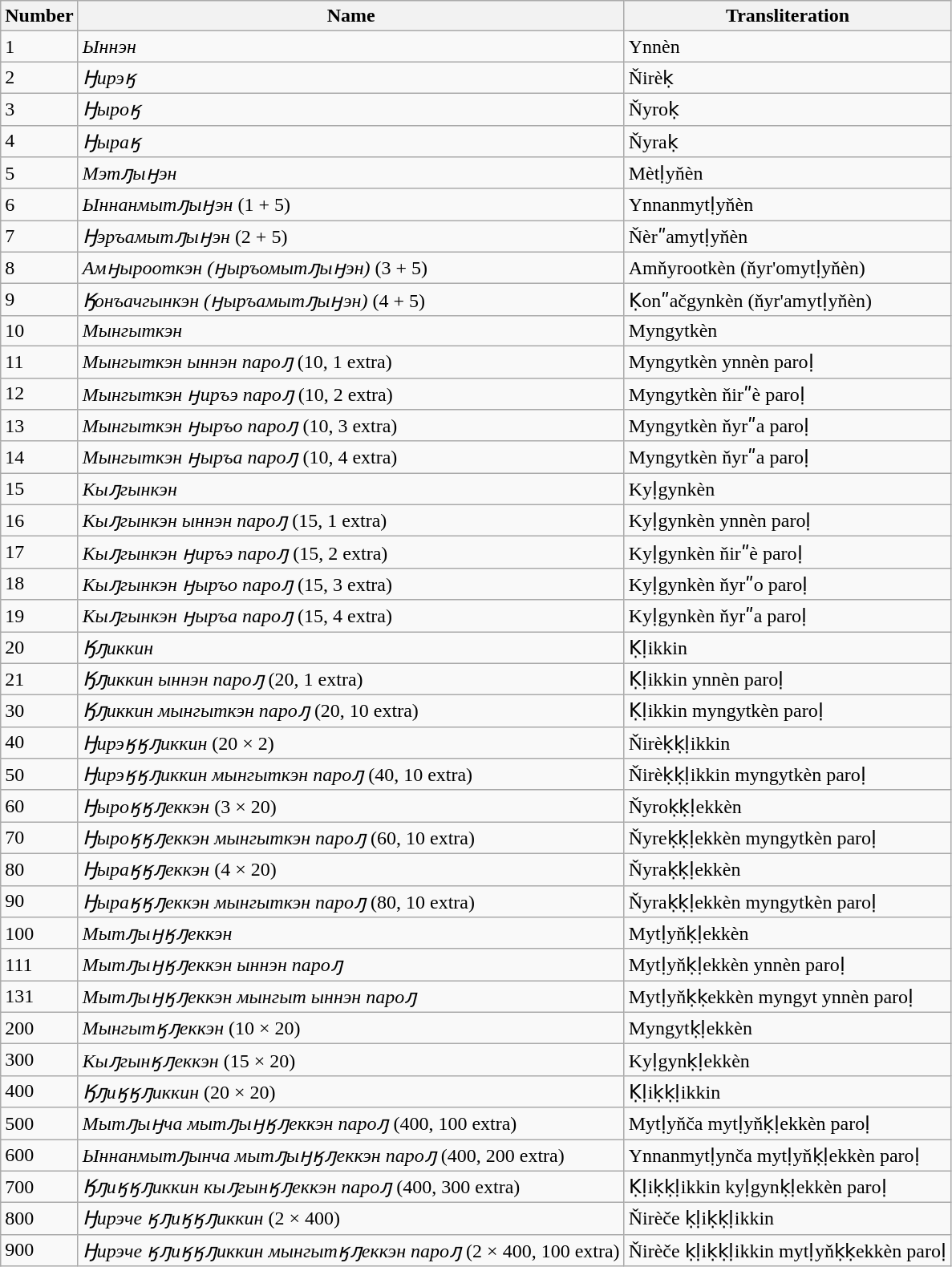<table class="wikitable">
<tr>
<th>Number</th>
<th>Name</th>
<th>Transliteration</th>
</tr>
<tr>
<td>1</td>
<td><em>Ыннэн</em></td>
<td>Ynnèn</td>
</tr>
<tr>
<td>2</td>
<td><em>Ӈирэӄ</em></td>
<td>Ňirèḳ</td>
</tr>
<tr>
<td>3</td>
<td><em>Ӈыроӄ</em></td>
<td>Ňyroḳ</td>
</tr>
<tr>
<td>4</td>
<td><em>Ӈыраӄ</em></td>
<td>Ňyraḳ</td>
</tr>
<tr>
<td>5</td>
<td><em>Мэтԓыӈэн</em></td>
<td>Mètḷyňèn</td>
</tr>
<tr>
<td>6</td>
<td><em>Ыннанмытԓыӈэн</em> (1 + 5)</td>
<td>Ynnanmytḷyňèn</td>
</tr>
<tr>
<td>7</td>
<td><em>Ӈэръамытԓыӈэн</em> (2 + 5)</td>
<td>Ňèrʺamytḷyňèn</td>
</tr>
<tr>
<td>8</td>
<td><em>Амӈырооткэн (ӈыръомытԓыӈэн)</em> (3 + 5)</td>
<td>Amňyrootkèn (ňyr'omytḷyňèn)</td>
</tr>
<tr>
<td>9</td>
<td><em>Ӄонъачгынкэн (ӈыръамытԓыӈэн)</em> (4 + 5)</td>
<td>Ḳonʺačgynkèn (ňyr'amytḷyňèn)</td>
</tr>
<tr>
<td>10</td>
<td><em>Мынгыткэн</em></td>
<td>Myngytkèn</td>
</tr>
<tr>
<td>11</td>
<td><em>Мынгыткэн ыннэн пароԓ</em> (10, 1 extra)</td>
<td>Myngytkèn ynnèn paroḷ</td>
</tr>
<tr>
<td>12</td>
<td><em>Мынгыткэн ӈиръэ пароԓ</em> (10, 2 extra)</td>
<td>Myngytkèn ňirʺè paroḷ</td>
</tr>
<tr>
<td>13</td>
<td><em>Мынгыткэн ӈыръо пароԓ</em> (10, 3 extra)</td>
<td>Myngytkèn ňyrʺa paroḷ</td>
</tr>
<tr>
<td>14</td>
<td><em>Мынгыткэн ӈыръа пароԓ</em> (10, 4 extra)</td>
<td>Myngytkèn ňyrʺa paroḷ</td>
</tr>
<tr>
<td>15</td>
<td><em>Кыԓгынкэн</em></td>
<td>Kyḷgynkèn</td>
</tr>
<tr>
<td>16</td>
<td><em>Кыԓгынкэн ыннэн пароԓ</em> (15, 1 extra)</td>
<td>Kyḷgynkèn ynnèn paroḷ</td>
</tr>
<tr>
<td>17</td>
<td><em>Кыԓгынкэн ӈиръэ пароԓ</em> (15, 2 extra)</td>
<td>Kyḷgynkèn ňirʺè paroḷ</td>
</tr>
<tr>
<td>18</td>
<td><em>Кыԓгынкэн ӈыръо пароԓ</em> (15, 3 extra)</td>
<td>Kyḷgynkèn ňyrʺo paroḷ</td>
</tr>
<tr>
<td>19</td>
<td><em>Кыԓгынкэн ӈыръа пароԓ</em> (15, 4 extra)</td>
<td>Kyḷgynkèn ňyrʺa paroḷ</td>
</tr>
<tr>
<td>20</td>
<td><em>Ӄԓиккин</em></td>
<td>Ḳḷikkin</td>
</tr>
<tr>
<td>21</td>
<td><em>Ӄԓиккин ыннэн пароԓ</em> (20, 1 extra)</td>
<td>Ḳḷikkin ynnèn paroḷ</td>
</tr>
<tr>
<td>30</td>
<td><em>Ӄԓиккин мынгыткэн пароԓ</em> (20, 10 extra)</td>
<td>Ḳḷikkin myngytkèn paroḷ</td>
</tr>
<tr>
<td>40</td>
<td><em>Ӈирэӄӄԓиккин</em> (20 × 2)</td>
<td>Ňirèḳḳḷikkin</td>
</tr>
<tr>
<td>50</td>
<td><em>Ӈирэӄӄԓиккин мынгыткэн пароԓ</em> (40, 10 extra)</td>
<td>Ňirèḳḳḷikkin myngytkèn paroḷ</td>
</tr>
<tr>
<td>60</td>
<td><em>Ӈыроӄӄԓеккэн</em> (3 × 20)</td>
<td>Ňyroḳḳḷekkèn</td>
</tr>
<tr>
<td>70</td>
<td><em>Ӈыроӄӄԓеккэн мынгыткэн пароԓ</em> (60, 10 extra)</td>
<td>Ňyreḳḳḷekkèn myngytkèn paroḷ</td>
</tr>
<tr>
<td>80</td>
<td><em>Ӈыраӄӄԓеккэн</em> (4 × 20)</td>
<td>Ňyraḳḳḷekkèn</td>
</tr>
<tr>
<td>90</td>
<td><em>Ӈыраӄӄԓеккэн мынгыткэн пароԓ</em> (80, 10 extra)</td>
<td>Ňyraḳḳḷekkèn myngytkèn paroḷ</td>
</tr>
<tr>
<td>100</td>
<td><em>Мытԓыӈӄԓеккэн</em></td>
<td>Mytḷyňḳḷekkèn</td>
</tr>
<tr>
<td>111</td>
<td><em>Мытԓыӈӄԓеккэн ыннэн пароԓ</em></td>
<td>Mytḷyňḳḷekkèn ynnèn paroḷ</td>
</tr>
<tr>
<td>131</td>
<td><em>Мытԓыӈӄԓеккэн мынгыт ыннэн пароԓ</em></td>
<td>Mytḷyňḳḳekkèn myngyt ynnèn paroḷ</td>
</tr>
<tr>
<td>200</td>
<td><em>Мынгытӄԓеккэн</em> (10 × 20)</td>
<td>Myngytḳḷekkèn</td>
</tr>
<tr>
<td>300</td>
<td><em>Кыԓгынӄԓеккэн</em> (15 × 20)</td>
<td>Kyḷgynḳḷekkèn</td>
</tr>
<tr>
<td>400</td>
<td><em>Ӄԓиӄӄԓиккин</em> (20 × 20)</td>
<td>Ḳḷiḳḳḷikkin</td>
</tr>
<tr>
<td>500</td>
<td><em>Мытԓыӈча мытԓыӈӄԓеккэн пароԓ</em> (400, 100 extra)</td>
<td>Mytḷyňča mytḷyňḳḷekkèn paroḷ</td>
</tr>
<tr>
<td>600</td>
<td><em>Ыннанмытԓынча мытԓыӈӄԓеккэн пароԓ</em> (400, 200 extra)</td>
<td>Ynnanmytḷynča mytḷyňḳḷekkèn paroḷ</td>
</tr>
<tr>
<td>700</td>
<td><em>Ӄԓиӄӄԓиккин кыԓгынӄԓеккэн пароԓ</em> (400, 300 extra)</td>
<td>Ḳḷiḳḳḷikkin kyḷgynḳḷekkèn paroḷ</td>
</tr>
<tr>
<td>800</td>
<td><em>Ӈирэче ӄԓиӄӄԓиккин</em> (2 × 400)</td>
<td>Ňirèče ḳḷiḳḳḷikkin</td>
</tr>
<tr>
<td>900</td>
<td><em>Ӈирэче ӄԓиӄӄԓиккин мынгытӄԓеккэн пароԓ</em> (2 × 400, 100 extra)</td>
<td>Ňirèče ḳḷiḳḳḷikkin mytḷyňḳḳekkèn paroḷ</td>
</tr>
</table>
